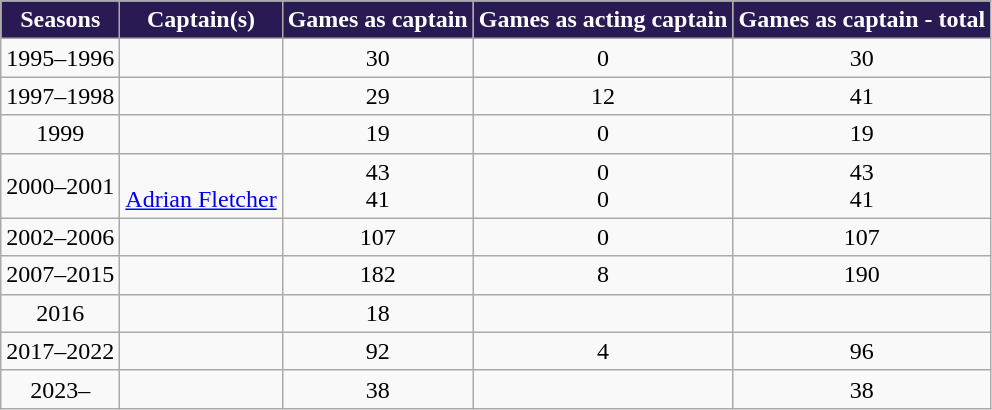<table class="wikitable sortable" style="text-align:center;">
<tr>
<th style="background-color:#2A1A54;color:white;">Seasons</th>
<th style="background-color:#2A1A54;color:white;">Captain(s)</th>
<th style="background-color:#2A1A54;color:white;">Games as captain</th>
<th style="background-color:#2A1A54;color:white;">Games as acting captain</th>
<th style="background-color:#2A1A54;color:white;">Games as captain - total</th>
</tr>
<tr>
<td>1995–1996</td>
<td align=left></td>
<td>30</td>
<td>0</td>
<td>30</td>
</tr>
<tr>
<td>1997–1998</td>
<td align=left></td>
<td>29</td>
<td>12</td>
<td>41</td>
</tr>
<tr>
<td>1999</td>
<td align=left></td>
<td>19</td>
<td>0</td>
<td>19</td>
</tr>
<tr>
<td>2000–2001</td>
<td align=left><br><a href='#'>Adrian Fletcher</a></td>
<td>43 <br>41</td>
<td>0 <br>0</td>
<td>43<br>41</td>
</tr>
<tr>
<td>2002–2006</td>
<td align=left></td>
<td>107</td>
<td>0</td>
<td>107</td>
</tr>
<tr>
<td>2007–2015</td>
<td align=left></td>
<td>182</td>
<td>8</td>
<td>190</td>
</tr>
<tr>
<td>2016</td>
<td align=left></td>
<td>18</td>
<td></td>
<td></td>
</tr>
<tr>
<td>2017–2022</td>
<td align=left></td>
<td>92</td>
<td>4</td>
<td>96</td>
</tr>
<tr>
<td>2023–</td>
<td align=left></td>
<td>38</td>
<td></td>
<td>38</td>
</tr>
</table>
